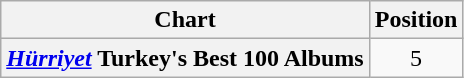<table class="wikitable plainrowheaders">
<tr>
<th>Chart</th>
<th>Position</th>
</tr>
<tr>
<th scope="row"><em><a href='#'>Hürriyet</a></em> Turkey's Best 100 Albums</th>
<td align="center">5</td>
</tr>
</table>
